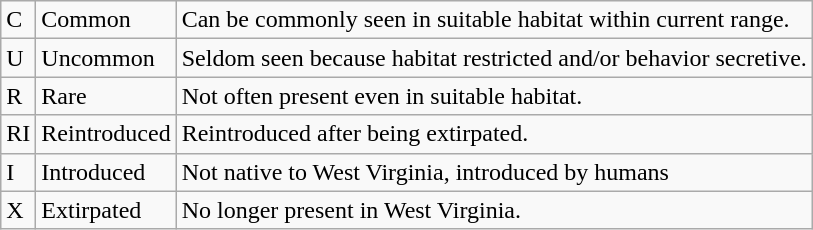<table class="wikitable" style="text-align:left">
<tr>
<td>C</td>
<td>Common</td>
<td>Can be commonly seen in suitable habitat within current range.</td>
</tr>
<tr>
<td>U</td>
<td>Uncommon</td>
<td>Seldom seen because habitat restricted and/or behavior secretive.</td>
</tr>
<tr>
<td>R</td>
<td>Rare</td>
<td>Not often present even in suitable habitat.</td>
</tr>
<tr>
<td>RI</td>
<td>Reintroduced</td>
<td>Reintroduced after being extirpated.</td>
</tr>
<tr>
<td>I</td>
<td>Introduced</td>
<td>Not native to West Virginia, introduced by humans</td>
</tr>
<tr>
<td>X</td>
<td>Extirpated</td>
<td>No longer present in West Virginia.</td>
</tr>
</table>
